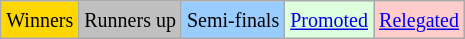<table class="wikitable" align="center">
<tr>
<td bgcolor=gold><small>Winners</small></td>
<td bgcolor=silver><small>Runners up</small></td>
<td bgcolor=#9acdff><small>Semi-finals</small></td>
<td bgcolor="#ddffdd"><small><a href='#'>Promoted</a></small></td>
<td bgcolor="#ffcccc"><small><a href='#'>Relegated</a></small></td>
</tr>
</table>
